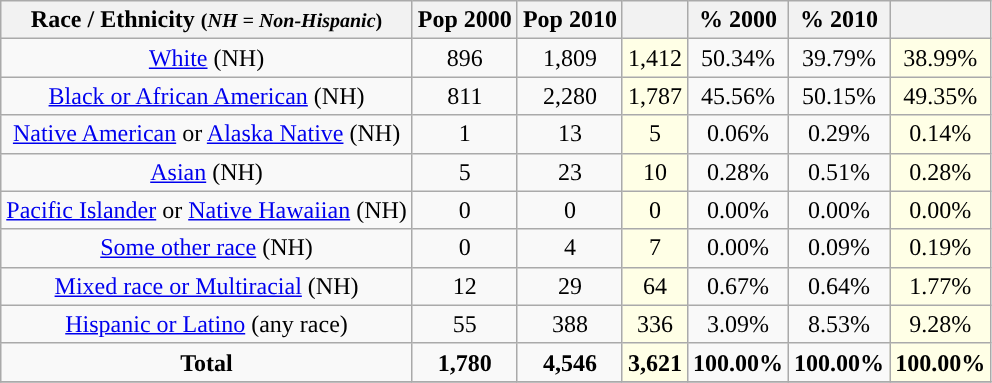<table class="wikitable" style="text-align:center;">
<tr>
<th>Race / Ethnicity <small>(<em>NH = Non-Hispanic</em>)</small></th>
<th>Pop 2000</th>
<th>Pop 2010</th>
<th></th>
<th>% 2000</th>
<th>% 2010</th>
<th></th>
</tr>
<tr>
<td><a href='#'>White</a> (NH)</td>
<td>896</td>
<td>1,809</td>
<td style='background: #ffffe6;'>1,412</td>
<td>50.34%</td>
<td>39.79%</td>
<td style='background: #ffffe6;'>38.99%</td>
</tr>
<tr>
<td><a href='#'>Black or African American</a> (NH)</td>
<td>811</td>
<td>2,280</td>
<td style='background: #ffffe6;'>1,787</td>
<td>45.56%</td>
<td>50.15%</td>
<td style='background: #ffffe6;'>49.35%</td>
</tr>
<tr>
<td><a href='#'>Native American</a> or <a href='#'>Alaska Native</a> (NH)</td>
<td>1</td>
<td>13</td>
<td style='background: #ffffe6;'>5</td>
<td>0.06%</td>
<td>0.29%</td>
<td style='background: #ffffe6;'>0.14%</td>
</tr>
<tr>
<td><a href='#'>Asian</a> (NH)</td>
<td>5</td>
<td>23</td>
<td style='background: #ffffe6;'>10</td>
<td>0.28%</td>
<td>0.51%</td>
<td style='background: #ffffe6;'>0.28%</td>
</tr>
<tr>
<td><a href='#'>Pacific Islander</a> or <a href='#'>Native Hawaiian</a> (NH)</td>
<td>0</td>
<td>0</td>
<td style='background: #ffffe6;'>0</td>
<td>0.00%</td>
<td>0.00%</td>
<td style='background: #ffffe6;'>0.00%</td>
</tr>
<tr>
<td><a href='#'>Some other race</a> (NH)</td>
<td>0</td>
<td>4</td>
<td style='background: #ffffe6;'>7</td>
<td>0.00%</td>
<td>0.09%</td>
<td style='background: #ffffe6;'>0.19%</td>
</tr>
<tr>
<td><a href='#'>Mixed race or Multiracial</a> (NH)</td>
<td>12</td>
<td>29</td>
<td style='background: #ffffe6;'>64</td>
<td>0.67%</td>
<td>0.64%</td>
<td style='background: #ffffe6;'>1.77%</td>
</tr>
<tr>
<td><a href='#'>Hispanic or Latino</a> (any race)</td>
<td>55</td>
<td>388</td>
<td style='background: #ffffe6;'>336</td>
<td>3.09%</td>
<td>8.53%</td>
<td style='background: #ffffe6;'>9.28%</td>
</tr>
<tr>
<td><strong>Total</strong></td>
<td><strong>1,780</strong></td>
<td><strong>4,546</strong></td>
<td style='background: #ffffe6;'><strong>3,621</strong></td>
<td><strong>100.00%</strong></td>
<td><strong>100.00%</strong></td>
<td style='background: #ffffe6;'><strong>100.00%</strong></td>
</tr>
<tr>
</tr>
</table>
